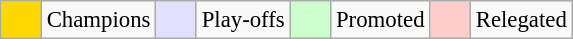<table class="wikitable" style="font-size: 95%">
<tr>
<td bgcolor="#FFD700" width="20"> </td>
<td>Champions</td>
<td bgcolor="#e1e1ff" width="20"> </td>
<td>Play-offs</td>
<td bgcolor="#ccffcc" width="20"> </td>
<td>Promoted</td>
<td bgcolor="#FFCCCC" width="20"> </td>
<td>Relegated</td>
</tr>
</table>
